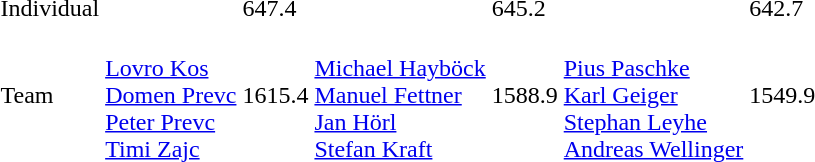<table>
<tr>
<td>Individual<br></td>
<td></td>
<td>647.4</td>
<td></td>
<td>645.2</td>
<td></td>
<td>642.7</td>
</tr>
<tr>
<td>Team<br></td>
<td><br><a href='#'>Lovro Kos</a><br><a href='#'>Domen Prevc</a><br><a href='#'>Peter Prevc</a><br><a href='#'>Timi Zajc</a></td>
<td>1615.4</td>
<td><br><a href='#'>Michael Hayböck</a><br><a href='#'>Manuel Fettner</a><br><a href='#'>Jan Hörl</a><br><a href='#'>Stefan Kraft</a></td>
<td>1588.9</td>
<td><br><a href='#'>Pius Paschke</a><br><a href='#'>Karl Geiger</a><br><a href='#'>Stephan Leyhe</a><br><a href='#'>Andreas Wellinger</a></td>
<td>1549.9</td>
</tr>
</table>
